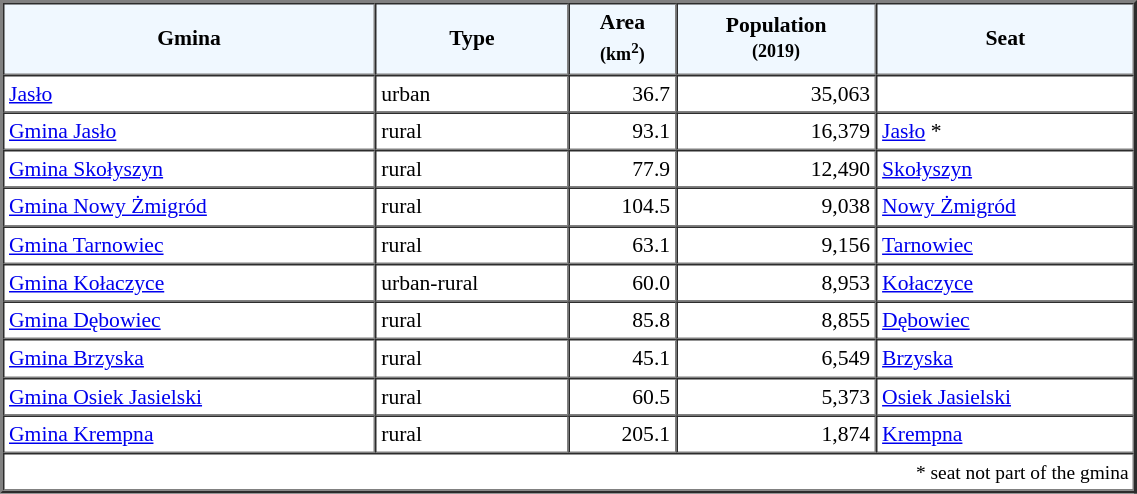<table width="60%" border="2" cellpadding="3" cellspacing="0" style="font-size:90%;line-height:120%;">
<tr bgcolor="F0F8FF">
<td style="text-align:center;"><strong>Gmina</strong></td>
<td style="text-align:center;"><strong>Type</strong></td>
<td style="text-align:center;"><strong>Area<br><small>(km<sup>2</sup>)</small></strong></td>
<td style="text-align:center;"><strong>Population<br><small>(2019)</small></strong></td>
<td style="text-align:center;"><strong>Seat</strong></td>
</tr>
<tr>
<td><a href='#'>Jasło</a></td>
<td>urban</td>
<td style="text-align:right;">36.7</td>
<td style="text-align:right;">35,063</td>
<td> </td>
</tr>
<tr>
<td><a href='#'>Gmina Jasło</a></td>
<td>rural</td>
<td style="text-align:right;">93.1</td>
<td style="text-align:right;">16,379</td>
<td><a href='#'>Jasło</a> *</td>
</tr>
<tr>
<td><a href='#'>Gmina Skołyszyn</a></td>
<td>rural</td>
<td style="text-align:right;">77.9</td>
<td style="text-align:right;">12,490</td>
<td><a href='#'>Skołyszyn</a></td>
</tr>
<tr>
<td><a href='#'>Gmina Nowy Żmigród</a></td>
<td>rural</td>
<td style="text-align:right;">104.5</td>
<td style="text-align:right;">9,038</td>
<td><a href='#'>Nowy Żmigród</a></td>
</tr>
<tr>
<td><a href='#'>Gmina Tarnowiec</a></td>
<td>rural</td>
<td style="text-align:right;">63.1</td>
<td style="text-align:right;">9,156</td>
<td><a href='#'>Tarnowiec</a></td>
</tr>
<tr>
<td><a href='#'>Gmina Kołaczyce</a></td>
<td>urban-rural</td>
<td style="text-align:right;">60.0</td>
<td style="text-align:right;">8,953</td>
<td><a href='#'>Kołaczyce</a></td>
</tr>
<tr>
<td><a href='#'>Gmina Dębowiec</a></td>
<td>rural</td>
<td style="text-align:right;">85.8</td>
<td style="text-align:right;">8,855</td>
<td><a href='#'>Dębowiec</a></td>
</tr>
<tr>
<td><a href='#'>Gmina Brzyska</a></td>
<td>rural</td>
<td style="text-align:right;">45.1</td>
<td style="text-align:right;">6,549</td>
<td><a href='#'>Brzyska</a></td>
</tr>
<tr>
<td><a href='#'>Gmina Osiek Jasielski</a></td>
<td>rural</td>
<td style="text-align:right;">60.5</td>
<td style="text-align:right;">5,373</td>
<td><a href='#'>Osiek Jasielski</a></td>
</tr>
<tr>
<td><a href='#'>Gmina Krempna</a></td>
<td>rural</td>
<td style="text-align:right;">205.1</td>
<td style="text-align:right;">1,874</td>
<td><a href='#'>Krempna</a></td>
</tr>
<tr>
<td colspan=5 style="text-align:right;font-size:90%">* seat not part of the gmina</td>
</tr>
<tr>
</tr>
</table>
